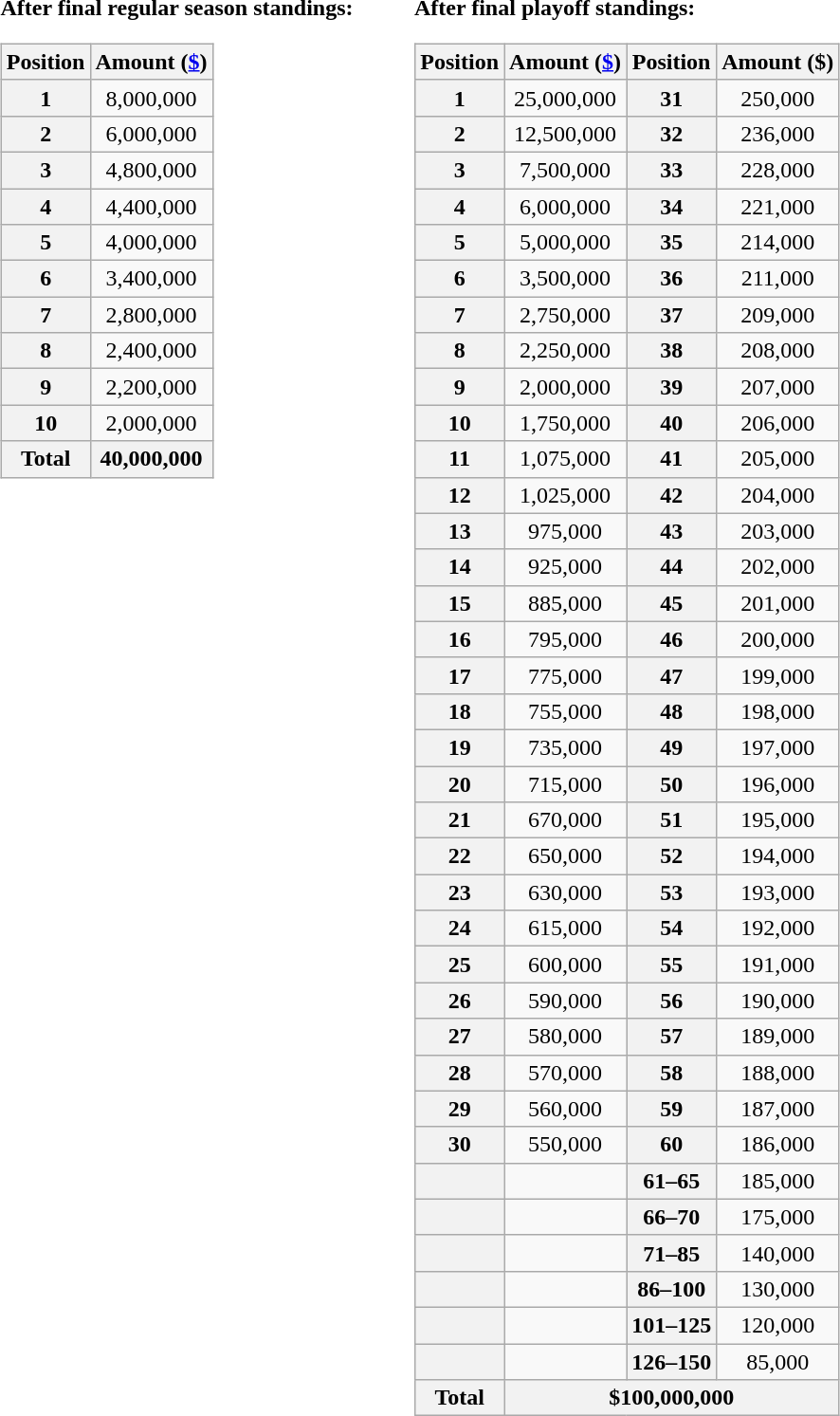<table border=0>
<tr valign="top">
<td><br><strong>After final regular season standings:</strong><table class="wikitable" style="text-align:center">
<tr>
<th>Position</th>
<th>Amount (<a href='#'>$</a>)</th>
</tr>
<tr>
<th>1</th>
<td>8,000,000</td>
</tr>
<tr>
<th>2</th>
<td>6,000,000</td>
</tr>
<tr>
<th>3</th>
<td>4,800,000</td>
</tr>
<tr>
<th>4</th>
<td>4,400,000</td>
</tr>
<tr>
<th>5</th>
<td>4,000,000</td>
</tr>
<tr>
<th>6</th>
<td>3,400,000</td>
</tr>
<tr>
<th>7</th>
<td>2,800,000</td>
</tr>
<tr>
<th>8</th>
<td>2,400,000</td>
</tr>
<tr>
<th>9</th>
<td>2,200,000</td>
</tr>
<tr>
<th>10</th>
<td>2,000,000</td>
</tr>
<tr>
<th>Total</th>
<th>40,000,000</th>
</tr>
</table>
</td>
<td style="padding-left:40px;"><br><strong>After final playoff standings:</strong><table class="wikitable" style="text-align:center">
<tr>
<th>Position</th>
<th>Amount (<a href='#'>$</a>)</th>
<th>Position</th>
<th>Amount ($)</th>
</tr>
<tr>
<th>1</th>
<td>25,000,000</td>
<th>31</th>
<td>250,000</td>
</tr>
<tr>
<th>2</th>
<td>12,500,000</td>
<th>32</th>
<td>236,000</td>
</tr>
<tr>
<th>3</th>
<td>7,500,000</td>
<th>33</th>
<td>228,000</td>
</tr>
<tr>
<th>4</th>
<td>6,000,000</td>
<th>34</th>
<td>221,000</td>
</tr>
<tr>
<th>5</th>
<td>5,000,000</td>
<th>35</th>
<td>214,000</td>
</tr>
<tr>
<th>6</th>
<td>3,500,000</td>
<th>36</th>
<td>211,000</td>
</tr>
<tr>
<th>7</th>
<td>2,750,000</td>
<th>37</th>
<td>209,000</td>
</tr>
<tr>
<th>8</th>
<td>2,250,000</td>
<th>38</th>
<td>208,000</td>
</tr>
<tr>
<th>9</th>
<td>2,000,000</td>
<th>39</th>
<td>207,000</td>
</tr>
<tr>
<th>10</th>
<td>1,750,000</td>
<th>40</th>
<td>206,000</td>
</tr>
<tr>
<th>11</th>
<td>1,075,000</td>
<th>41</th>
<td>205,000</td>
</tr>
<tr>
<th>12</th>
<td>1,025,000</td>
<th>42</th>
<td>204,000</td>
</tr>
<tr>
<th>13</th>
<td>975,000</td>
<th>43</th>
<td>203,000</td>
</tr>
<tr>
<th>14</th>
<td>925,000</td>
<th>44</th>
<td>202,000</td>
</tr>
<tr>
<th>15</th>
<td>885,000</td>
<th>45</th>
<td>201,000</td>
</tr>
<tr>
<th>16</th>
<td>795,000</td>
<th>46</th>
<td>200,000</td>
</tr>
<tr>
<th>17</th>
<td>775,000</td>
<th>47</th>
<td>199,000</td>
</tr>
<tr>
<th>18</th>
<td>755,000</td>
<th>48</th>
<td>198,000</td>
</tr>
<tr>
<th>19</th>
<td>735,000</td>
<th>49</th>
<td>197,000</td>
</tr>
<tr>
<th>20</th>
<td>715,000</td>
<th>50</th>
<td>196,000</td>
</tr>
<tr>
<th>21</th>
<td>670,000</td>
<th>51</th>
<td>195,000</td>
</tr>
<tr>
<th>22</th>
<td>650,000</td>
<th>52</th>
<td>194,000</td>
</tr>
<tr>
<th>23</th>
<td>630,000</td>
<th>53</th>
<td>193,000</td>
</tr>
<tr>
<th>24</th>
<td>615,000</td>
<th>54</th>
<td>192,000</td>
</tr>
<tr>
<th>25</th>
<td>600,000</td>
<th>55</th>
<td>191,000</td>
</tr>
<tr>
<th>26</th>
<td>590,000</td>
<th>56</th>
<td>190,000</td>
</tr>
<tr>
<th>27</th>
<td>580,000</td>
<th>57</th>
<td>189,000</td>
</tr>
<tr>
<th>28</th>
<td>570,000</td>
<th>58</th>
<td>188,000</td>
</tr>
<tr>
<th>29</th>
<td>560,000</td>
<th>59</th>
<td>187,000</td>
</tr>
<tr>
<th>30</th>
<td>550,000</td>
<th>60</th>
<td>186,000</td>
</tr>
<tr>
<th></th>
<td></td>
<th>61–65</th>
<td>185,000</td>
</tr>
<tr>
<th></th>
<td></td>
<th>66–70</th>
<td>175,000</td>
</tr>
<tr>
<th></th>
<td></td>
<th>71–85</th>
<td>140,000</td>
</tr>
<tr>
<th></th>
<td></td>
<th>86–100</th>
<td>130,000</td>
</tr>
<tr>
<th></th>
<td></td>
<th>101–125</th>
<td>120,000</td>
</tr>
<tr>
<th></th>
<td></td>
<th>126–150</th>
<td>85,000</td>
</tr>
<tr>
<th>Total</th>
<th colspan="3">$100,000,000</th>
</tr>
</table>
</td>
</tr>
</table>
